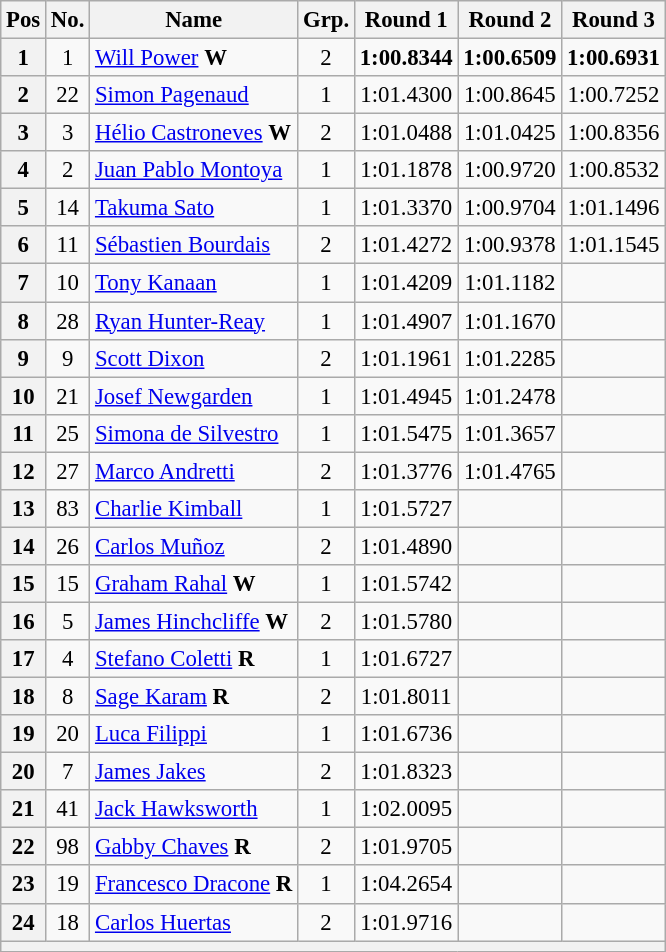<table class="wikitable sortable" style="text-align:center; font-size: 95%;">
<tr>
<th>Pos</th>
<th>No.</th>
<th>Name</th>
<th>Grp.</th>
<th>Round 1</th>
<th>Round 2</th>
<th>Round 3</th>
</tr>
<tr>
<th scope="row">1</th>
<td>1</td>
<td align=left> <a href='#'>Will Power</a> <strong><span>W</span></strong></td>
<td>2</td>
<td><strong>1:00.8344</strong></td>
<td><strong>1:00.6509</strong></td>
<td><strong>1:00.6931</strong></td>
</tr>
<tr>
<th scope="row">2</th>
<td>22</td>
<td align=left> <a href='#'>Simon Pagenaud</a></td>
<td>1</td>
<td>1:01.4300</td>
<td>1:00.8645</td>
<td>1:00.7252</td>
</tr>
<tr>
<th scope="row">3</th>
<td>3</td>
<td align=left> <a href='#'>Hélio Castroneves</a> <strong><span>W</span></strong></td>
<td>2</td>
<td>1:01.0488</td>
<td>1:01.0425</td>
<td>1:00.8356</td>
</tr>
<tr>
<th scope="row">4</th>
<td>2</td>
<td align=left> <a href='#'>Juan Pablo Montoya</a></td>
<td>1</td>
<td>1:01.1878</td>
<td>1:00.9720</td>
<td>1:00.8532</td>
</tr>
<tr>
<th scope="row">5</th>
<td>14</td>
<td align=left> <a href='#'>Takuma Sato</a></td>
<td>1</td>
<td>1:01.3370</td>
<td>1:00.9704</td>
<td>1:01.1496</td>
</tr>
<tr>
<th scope="row">6</th>
<td>11</td>
<td align=left> <a href='#'>Sébastien Bourdais</a></td>
<td>2</td>
<td>1:01.4272</td>
<td>1:00.9378</td>
<td>1:01.1545</td>
</tr>
<tr>
<th scope="row">7</th>
<td>10</td>
<td align=left> <a href='#'>Tony Kanaan</a></td>
<td>1</td>
<td>1:01.4209</td>
<td>1:01.1182</td>
<td></td>
</tr>
<tr>
<th scope="row">8</th>
<td>28</td>
<td align=left> <a href='#'>Ryan Hunter-Reay</a></td>
<td>1</td>
<td>1:01.4907</td>
<td>1:01.1670</td>
<td></td>
</tr>
<tr>
<th scope="row">9</th>
<td>9</td>
<td align=left> <a href='#'>Scott Dixon</a></td>
<td>2</td>
<td>1:01.1961</td>
<td>1:01.2285</td>
<td></td>
</tr>
<tr>
<th scope="row">10</th>
<td>21</td>
<td align=left> <a href='#'>Josef Newgarden</a></td>
<td>1</td>
<td>1:01.4945</td>
<td>1:01.2478</td>
<td></td>
</tr>
<tr>
<th scope="row">11</th>
<td>25</td>
<td align=left> <a href='#'>Simona de Silvestro</a></td>
<td>1</td>
<td>1:01.5475</td>
<td>1:01.3657</td>
<td></td>
</tr>
<tr>
<th scope="row">12</th>
<td>27</td>
<td align=left> <a href='#'>Marco Andretti</a></td>
<td>2</td>
<td>1:01.3776</td>
<td>1:01.4765</td>
<td></td>
</tr>
<tr>
<th scope="row">13</th>
<td>83</td>
<td align=left> <a href='#'>Charlie Kimball</a></td>
<td>1</td>
<td>1:01.5727</td>
<td></td>
<td></td>
</tr>
<tr>
<th scope="row">14</th>
<td>26</td>
<td align=left> <a href='#'>Carlos Muñoz</a></td>
<td>2</td>
<td>1:01.4890</td>
<td></td>
<td></td>
</tr>
<tr>
<th scope="row">15</th>
<td>15</td>
<td align=left> <a href='#'>Graham Rahal</a> <strong><span>W</span></strong></td>
<td>1</td>
<td>1:01.5742</td>
<td></td>
<td></td>
</tr>
<tr>
<th scope="row">16</th>
<td>5</td>
<td align=left> <a href='#'>James Hinchcliffe</a> <strong><span>W</span></strong></td>
<td>2</td>
<td>1:01.5780</td>
<td></td>
<td></td>
</tr>
<tr>
<th scope="row">17</th>
<td>4</td>
<td align=left> <a href='#'>Stefano Coletti</a> <strong><span>R</span></strong></td>
<td>1</td>
<td>1:01.6727</td>
<td></td>
<td></td>
</tr>
<tr>
<th scope="row">18</th>
<td>8</td>
<td align=left> <a href='#'>Sage Karam</a> <strong><span>R</span></strong></td>
<td>2</td>
<td>1:01.8011</td>
<td></td>
<td></td>
</tr>
<tr>
<th scope="row">19</th>
<td>20</td>
<td align=left> <a href='#'>Luca Filippi</a></td>
<td>1</td>
<td>1:01.6736</td>
<td></td>
<td></td>
</tr>
<tr>
<th scope="row">20</th>
<td>7</td>
<td align=left> <a href='#'>James Jakes</a></td>
<td>2</td>
<td>1:01.8323</td>
<td></td>
<td></td>
</tr>
<tr>
<th scope="row">21</th>
<td>41</td>
<td align=left> <a href='#'>Jack Hawksworth</a></td>
<td>1</td>
<td>1:02.0095</td>
<td></td>
<td></td>
</tr>
<tr>
<th scope="row">22</th>
<td>98</td>
<td align=left> <a href='#'>Gabby Chaves</a> <strong><span>R</span></strong></td>
<td>2</td>
<td>1:01.9705</td>
<td></td>
<td></td>
</tr>
<tr>
<th scope="row">23</th>
<td>19</td>
<td align=left> <a href='#'>Francesco Dracone</a> <strong><span>R</span></strong></td>
<td>1</td>
<td>1:04.2654</td>
<td></td>
<td></td>
</tr>
<tr>
<th scope="row">24</th>
<td>18</td>
<td align=left> <a href='#'>Carlos Huertas</a></td>
<td>2</td>
<td>1:01.9716</td>
<td></td>
<td></td>
</tr>
<tr>
<th colspan=11></th>
</tr>
</table>
